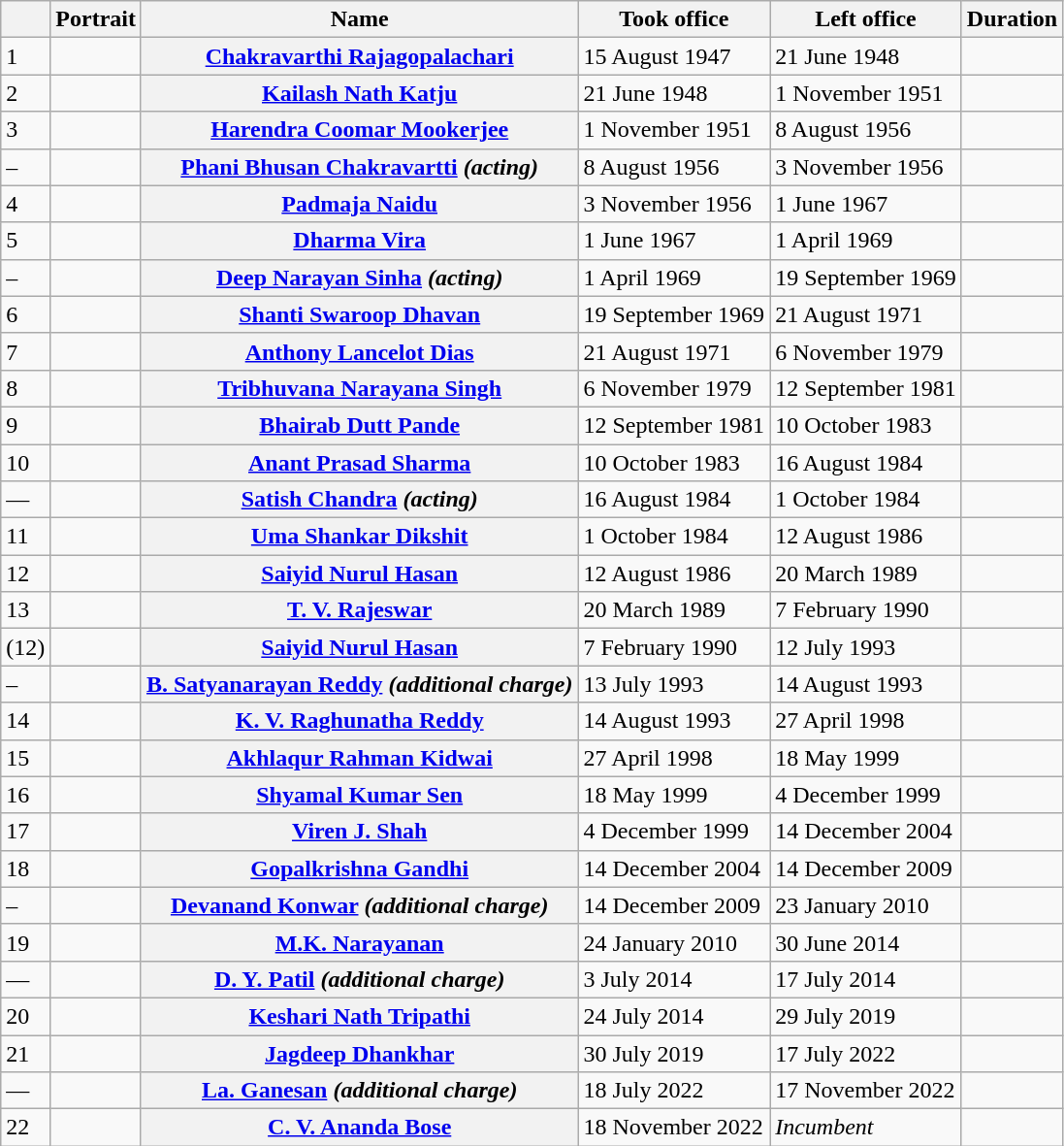<table class="wikitable">
<tr>
<th></th>
<th>Portrait</th>
<th>Name</th>
<th>Took office</th>
<th>Left office</th>
<th>Duration</th>
</tr>
<tr>
<td>1</td>
<td></td>
<th><a href='#'>Chakravarthi Rajagopalachari</a></th>
<td>15 August 1947</td>
<td>21 June 1948</td>
<td></td>
</tr>
<tr>
<td>2</td>
<td></td>
<th><a href='#'>Kailash Nath Katju</a></th>
<td>21 June 1948</td>
<td>1 November 1951</td>
<td></td>
</tr>
<tr>
<td>3</td>
<td></td>
<th><a href='#'>Harendra Coomar Mookerjee</a></th>
<td>1 November 1951</td>
<td>8 August 1956</td>
<td></td>
</tr>
<tr>
<td>–</td>
<td></td>
<th><a href='#'>Phani Bhusan Chakravartti</a> <em>(acting)</em></th>
<td>8 August 1956</td>
<td>3 November 1956</td>
<td></td>
</tr>
<tr>
<td>4</td>
<td></td>
<th><a href='#'>Padmaja Naidu</a></th>
<td>3 November 1956</td>
<td>1 June 1967</td>
<td></td>
</tr>
<tr>
<td>5</td>
<td></td>
<th><a href='#'>Dharma Vira</a></th>
<td>1 June 1967</td>
<td>1 April 1969</td>
<td></td>
</tr>
<tr>
<td>–</td>
<td></td>
<th><a href='#'>Deep Narayan Sinha</a> <em>(acting)</em></th>
<td>1 April 1969</td>
<td>19 September 1969</td>
<td></td>
</tr>
<tr>
<td>6</td>
<td></td>
<th><a href='#'>Shanti Swaroop Dhavan</a></th>
<td>19 September 1969</td>
<td>21 August 1971</td>
<td></td>
</tr>
<tr>
<td>7</td>
<td></td>
<th><a href='#'>Anthony Lancelot Dias</a></th>
<td>21 August 1971</td>
<td>6 November 1979</td>
<td></td>
</tr>
<tr>
<td>8</td>
<td></td>
<th><a href='#'>Tribhuvana Narayana Singh</a></th>
<td>6 November 1979</td>
<td>12 September 1981</td>
<td></td>
</tr>
<tr>
<td>9</td>
<td></td>
<th><a href='#'>Bhairab Dutt Pande</a></th>
<td>12 September 1981</td>
<td>10 October 1983</td>
<td></td>
</tr>
<tr>
<td>10</td>
<td></td>
<th><a href='#'>Anant Prasad Sharma</a></th>
<td>10 October 1983</td>
<td>16 August 1984</td>
<td></td>
</tr>
<tr>
<td>—</td>
<td></td>
<th><a href='#'>Satish Chandra</a> <em>(acting)</em></th>
<td>16 August 1984</td>
<td>1 October 1984</td>
<td></td>
</tr>
<tr>
<td>11</td>
<td></td>
<th><a href='#'>Uma Shankar Dikshit</a></th>
<td>1 October 1984</td>
<td>12 August 1986</td>
<td></td>
</tr>
<tr>
<td>12</td>
<td></td>
<th><a href='#'>Saiyid Nurul Hasan</a></th>
<td>12 August 1986</td>
<td>20 March 1989</td>
<td></td>
</tr>
<tr>
<td>13</td>
<td></td>
<th><a href='#'>T. V. Rajeswar</a></th>
<td>20 March 1989</td>
<td>7 February 1990</td>
<td></td>
</tr>
<tr>
<td>(12)</td>
<td></td>
<th><a href='#'>Saiyid Nurul Hasan</a></th>
<td>7 February 1990</td>
<td>12 July 1993</td>
<td></td>
</tr>
<tr>
<td>–</td>
<td></td>
<th><a href='#'>B. Satyanarayan Reddy</a> <em>(additional charge)</em></th>
<td>13 July 1993</td>
<td>14 August 1993</td>
<td></td>
</tr>
<tr>
<td>14</td>
<td></td>
<th><a href='#'>K. V. Raghunatha Reddy</a></th>
<td>14 August 1993</td>
<td>27 April 1998</td>
<td></td>
</tr>
<tr>
<td>15</td>
<td></td>
<th><a href='#'>Akhlaqur Rahman Kidwai</a></th>
<td>27 April 1998</td>
<td>18 May 1999</td>
<td></td>
</tr>
<tr>
<td>16</td>
<td></td>
<th><a href='#'>Shyamal Kumar Sen</a></th>
<td>18 May 1999</td>
<td>4 December 1999</td>
<td></td>
</tr>
<tr>
<td>17</td>
<td></td>
<th><a href='#'>Viren J. Shah</a></th>
<td>4 December 1999</td>
<td>14 December 2004</td>
<td></td>
</tr>
<tr>
<td>18</td>
<td></td>
<th><a href='#'>Gopalkrishna Gandhi</a></th>
<td>14 December 2004</td>
<td>14 December 2009</td>
<td></td>
</tr>
<tr>
<td>–</td>
<td></td>
<th><a href='#'>Devanand Konwar</a> <em>(additional charge)</em></th>
<td>14 December 2009</td>
<td>23 January 2010</td>
<td></td>
</tr>
<tr>
<td>19</td>
<td></td>
<th><a href='#'>M.K. Narayanan</a></th>
<td>24 January 2010</td>
<td>30 June 2014</td>
<td></td>
</tr>
<tr>
<td>—</td>
<td></td>
<th><a href='#'>D. Y. Patil</a> <em>(additional charge)</em></th>
<td>3 July 2014</td>
<td>17 July 2014</td>
<td></td>
</tr>
<tr>
<td>20</td>
<td></td>
<th><a href='#'>Keshari Nath Tripathi</a></th>
<td>24 July 2014</td>
<td>29 July 2019</td>
<td></td>
</tr>
<tr>
<td>21</td>
<td></td>
<th><a href='#'>Jagdeep Dhankhar</a></th>
<td>30 July 2019</td>
<td>17 July 2022</td>
<td></td>
</tr>
<tr>
<td>—</td>
<td></td>
<th><a href='#'>La. Ganesan</a> <em>(additional charge)</em></th>
<td>18 July 2022</td>
<td>17 November 2022</td>
<td></td>
</tr>
<tr>
<td>22</td>
<td></td>
<th><a href='#'>C. V. Ananda Bose</a></th>
<td>18 November 2022</td>
<td><em>Incumbent</em></td>
<td></td>
</tr>
</table>
